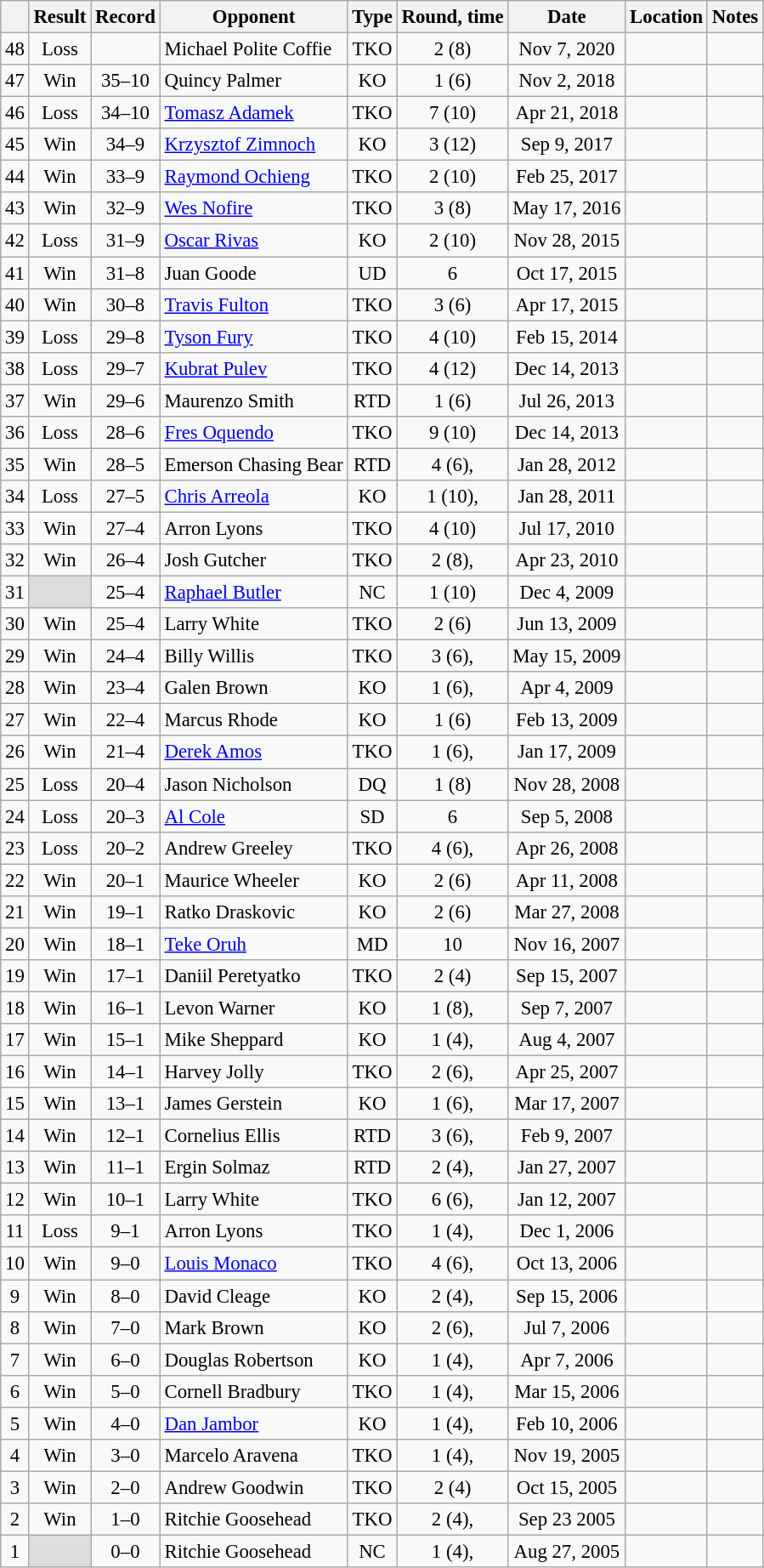<table class="wikitable" style="text-align:center; font-size:95%">
<tr>
<th></th>
<th>Result</th>
<th>Record</th>
<th>Opponent</th>
<th>Type</th>
<th>Round, time</th>
<th>Date</th>
<th>Location</th>
<th>Notes</th>
</tr>
<tr>
<td>48</td>
<td>Loss</td>
<td></td>
<td style="text-align:left;">Michael Polite Coffie</td>
<td>TKO</td>
<td>2 (8)</td>
<td>Nov 7, 2020</td>
<td style="text-align:left;"></td>
<td></td>
</tr>
<tr>
<td>47</td>
<td>Win</td>
<td>35–10 </td>
<td style="text-align:left;">Quincy Palmer</td>
<td>KO</td>
<td>1 (6)</td>
<td>Nov 2, 2018</td>
<td style="text-align:left;"></td>
<td></td>
</tr>
<tr>
<td>46</td>
<td>Loss</td>
<td>34–10 </td>
<td style="text-align:left;"><a href='#'>Tomasz Adamek</a></td>
<td>TKO</td>
<td>7 (10)</td>
<td>Apr 21, 2018</td>
<td style="text-align:left;"></td>
<td style="text-align:left;"></td>
</tr>
<tr>
<td>45</td>
<td>Win</td>
<td>34–9 </td>
<td style="text-align:left;"><a href='#'>Krzysztof Zimnoch</a></td>
<td>KO</td>
<td>3 (12)</td>
<td>Sep 9, 2017</td>
<td style="text-align:left;"></td>
<td></td>
</tr>
<tr>
<td>44</td>
<td>Win</td>
<td>33–9 </td>
<td style="text-align:left;"><a href='#'>Raymond Ochieng</a></td>
<td>TKO</td>
<td>2 (10)</td>
<td>Feb 25, 2017</td>
<td style="text-align:left;"></td>
<td></td>
</tr>
<tr>
<td>43</td>
<td>Win</td>
<td>32–9 </td>
<td style="text-align:left;"><a href='#'>Wes Nofire</a></td>
<td>TKO</td>
<td>3 (8)</td>
<td>May 17, 2016</td>
<td style="text-align:left;"></td>
<td></td>
</tr>
<tr>
<td>42</td>
<td>Loss</td>
<td>31–9 </td>
<td style="text-align:left;"><a href='#'>Oscar Rivas</a></td>
<td>KO</td>
<td>2 (10)</td>
<td>Nov 28, 2015</td>
<td style="text-align:left;"></td>
<td></td>
</tr>
<tr>
<td>41</td>
<td>Win</td>
<td>31–8 </td>
<td style="text-align:left;">Juan Goode</td>
<td>UD</td>
<td>6</td>
<td>Oct 17, 2015</td>
<td style="text-align:left;"></td>
<td></td>
</tr>
<tr>
<td>40</td>
<td>Win</td>
<td>30–8 </td>
<td style="text-align:left;"><a href='#'>Travis Fulton</a></td>
<td>TKO</td>
<td>3 (6)</td>
<td>Apr 17, 2015</td>
<td style="text-align:left;"></td>
<td></td>
</tr>
<tr>
<td>39</td>
<td>Loss</td>
<td>29–8 </td>
<td style="text-align:left;"><a href='#'>Tyson Fury</a></td>
<td>TKO</td>
<td>4 (10)</td>
<td>Feb 15, 2014</td>
<td style="text-align:left;"></td>
<td></td>
</tr>
<tr>
<td>38</td>
<td>Loss</td>
<td>29–7 </td>
<td style="text-align:left;"><a href='#'>Kubrat Pulev</a></td>
<td>TKO</td>
<td>4 (12)</td>
<td>Dec 14, 2013</td>
<td style="text-align:left;"></td>
<td style="text-align:left;"></td>
</tr>
<tr>
<td>37</td>
<td>Win</td>
<td>29–6 </td>
<td style="text-align:left;">Maurenzo Smith</td>
<td>RTD</td>
<td>1 (6)</td>
<td>Jul 26, 2013</td>
<td style="text-align:left;"></td>
<td></td>
</tr>
<tr>
<td>36</td>
<td>Loss</td>
<td>28–6 </td>
<td style="text-align:left;"><a href='#'>Fres Oquendo</a></td>
<td>TKO</td>
<td>9 (10)</td>
<td>Dec 14, 2013</td>
<td style="text-align:left;"></td>
<td style="text-align:left;"></td>
</tr>
<tr>
<td>35</td>
<td>Win</td>
<td>28–5 </td>
<td style="text-align:left;">Emerson Chasing Bear</td>
<td>RTD</td>
<td>4 (6), </td>
<td>Jan 28, 2012</td>
<td style="text-align:left;"></td>
<td></td>
</tr>
<tr>
<td>34</td>
<td>Loss</td>
<td>27–5 </td>
<td style="text-align:left;"><a href='#'>Chris Arreola</a></td>
<td>KO</td>
<td>1 (10), </td>
<td>Jan 28, 2011</td>
<td style="text-align:left;"></td>
<td></td>
</tr>
<tr>
<td>33</td>
<td>Win</td>
<td>27–4 </td>
<td style="text-align:left;">Arron Lyons</td>
<td>TKO</td>
<td>4 (10) </td>
<td>Jul 17, 2010</td>
<td style="text-align:left;"></td>
<td></td>
</tr>
<tr>
<td>32</td>
<td>Win</td>
<td>26–4 </td>
<td style="text-align:left;">Josh Gutcher</td>
<td>TKO</td>
<td>2 (8), </td>
<td>Apr 23, 2010</td>
<td style="text-align:left;"></td>
<td></td>
</tr>
<tr>
<td>31</td>
<td style="background: #DDD"></td>
<td>25–4 </td>
<td style="text-align:left;"><a href='#'>Raphael Butler</a></td>
<td>NC</td>
<td>1 (10)</td>
<td>Dec 4, 2009</td>
<td style="text-align:left;"></td>
<td style="text-align:left;"></td>
</tr>
<tr>
<td>30</td>
<td>Win</td>
<td>25–4 </td>
<td style="text-align:left;">Larry White</td>
<td>TKO</td>
<td>2 (6)</td>
<td>Jun 13, 2009</td>
<td style="text-align:left;"></td>
<td></td>
</tr>
<tr>
<td>29</td>
<td>Win</td>
<td>24–4 </td>
<td style="text-align:left;">Billy Willis</td>
<td>TKO</td>
<td>3 (6), </td>
<td>May 15, 2009</td>
<td style="text-align:left;"></td>
<td></td>
</tr>
<tr>
<td>28</td>
<td>Win</td>
<td>23–4 </td>
<td style="text-align:left;">Galen Brown</td>
<td>KO</td>
<td>1 (6), </td>
<td>Apr 4, 2009</td>
<td style="text-align:left;"></td>
<td></td>
</tr>
<tr>
<td>27</td>
<td>Win</td>
<td>22–4 </td>
<td style="text-align:left;">Marcus Rhode</td>
<td>KO</td>
<td>1 (6)</td>
<td>Feb 13, 2009</td>
<td style="text-align:left;"></td>
<td></td>
</tr>
<tr>
<td>26</td>
<td>Win</td>
<td>21–4 </td>
<td style="text-align:left;"><a href='#'>Derek Amos</a></td>
<td>TKO</td>
<td>1 (6), </td>
<td>Jan 17, 2009</td>
<td style="text-align:left;"></td>
<td></td>
</tr>
<tr>
<td>25</td>
<td>Loss</td>
<td>20–4 </td>
<td style="text-align:left;">Jason Nicholson</td>
<td>DQ</td>
<td>1 (8)</td>
<td>Nov 28, 2008</td>
<td style="text-align:left;"></td>
<td style="text-align:left;"></td>
</tr>
<tr>
<td>24</td>
<td>Loss</td>
<td>20–3 </td>
<td style="text-align:left;"><a href='#'>Al Cole</a></td>
<td>SD</td>
<td>6</td>
<td>Sep 5, 2008</td>
<td style="text-align:left;"></td>
<td></td>
</tr>
<tr>
<td>23</td>
<td>Loss</td>
<td>20–2 </td>
<td style="text-align:left;">Andrew Greeley</td>
<td>TKO</td>
<td>4 (6), </td>
<td>Apr 26, 2008</td>
<td style="text-align:left;"></td>
<td></td>
</tr>
<tr>
<td>22</td>
<td>Win</td>
<td>20–1 </td>
<td style="text-align:left;">Maurice Wheeler</td>
<td>KO</td>
<td>2 (6)</td>
<td>Apr 11, 2008</td>
<td style="text-align:left;"></td>
<td></td>
</tr>
<tr>
<td>21</td>
<td>Win</td>
<td>19–1 </td>
<td style="text-align:left;">Ratko Draskovic</td>
<td>KO</td>
<td>2 (6)</td>
<td>Mar 27, 2008</td>
<td style="text-align:left;"></td>
<td></td>
</tr>
<tr>
<td>20</td>
<td>Win</td>
<td>18–1 </td>
<td style="text-align:left;"><a href='#'>Teke Oruh</a></td>
<td>MD</td>
<td>10</td>
<td>Nov 16, 2007</td>
<td style="text-align:left;"></td>
<td></td>
</tr>
<tr>
<td>19</td>
<td>Win</td>
<td>17–1 </td>
<td style="text-align:left;">Daniil Peretyatko</td>
<td>TKO</td>
<td>2 (4)</td>
<td>Sep 15, 2007</td>
<td style="text-align:left;"></td>
<td></td>
</tr>
<tr>
<td>18</td>
<td>Win</td>
<td>16–1 </td>
<td style="text-align:left;">Levon Warner</td>
<td>KO</td>
<td>1 (8), </td>
<td>Sep 7, 2007</td>
<td style="text-align:left;"></td>
<td></td>
</tr>
<tr>
<td>17</td>
<td>Win</td>
<td>15–1 </td>
<td style="text-align:left;">Mike Sheppard</td>
<td>KO</td>
<td>1 (4), </td>
<td>Aug 4, 2007</td>
<td style="text-align:left;"></td>
<td></td>
</tr>
<tr>
<td>16</td>
<td>Win</td>
<td>14–1 </td>
<td style="text-align:left;">Harvey Jolly</td>
<td>TKO</td>
<td>2 (6), </td>
<td>Apr 25, 2007</td>
<td style="text-align:left;"></td>
<td></td>
</tr>
<tr>
<td>15</td>
<td>Win</td>
<td>13–1 </td>
<td style="text-align:left;">James Gerstein</td>
<td>KO</td>
<td>1 (6), </td>
<td>Mar 17, 2007</td>
<td style="text-align:left;"></td>
<td></td>
</tr>
<tr>
<td>14</td>
<td>Win</td>
<td>12–1 </td>
<td style="text-align:left;">Cornelius Ellis</td>
<td>RTD</td>
<td>3 (6), </td>
<td>Feb 9, 2007</td>
<td style="text-align:left;"></td>
<td></td>
</tr>
<tr>
<td>13</td>
<td>Win</td>
<td>11–1 </td>
<td style="text-align:left;">Ergin Solmaz</td>
<td>RTD</td>
<td>2 (4), </td>
<td>Jan 27, 2007</td>
<td style="text-align:left;"></td>
<td></td>
</tr>
<tr>
<td>12</td>
<td>Win</td>
<td>10–1 </td>
<td style="text-align:left;">Larry White</td>
<td>TKO</td>
<td>6 (6), </td>
<td>Jan 12, 2007</td>
<td style="text-align:left;"></td>
<td></td>
</tr>
<tr>
<td>11</td>
<td>Loss</td>
<td>9–1 </td>
<td style="text-align:left;">Arron Lyons</td>
<td>TKO</td>
<td>1 (4), </td>
<td>Dec 1, 2006</td>
<td style="text-align:left;"></td>
<td></td>
</tr>
<tr>
<td>10</td>
<td>Win</td>
<td>9–0 </td>
<td style="text-align:left;"><a href='#'>Louis Monaco</a></td>
<td>TKO</td>
<td>4 (6), </td>
<td>Oct 13, 2006</td>
<td style="text-align:left;"></td>
<td></td>
</tr>
<tr>
<td>9</td>
<td>Win</td>
<td>8–0 </td>
<td style="text-align:left;">David Cleage</td>
<td>KO</td>
<td>2 (4), </td>
<td>Sep 15, 2006</td>
<td style="text-align:left;"></td>
<td></td>
</tr>
<tr>
<td>8</td>
<td>Win</td>
<td>7–0 </td>
<td style="text-align:left;">Mark Brown</td>
<td>KO</td>
<td>2 (6), </td>
<td>Jul 7, 2006</td>
<td style="text-align:left;"></td>
<td></td>
</tr>
<tr>
<td>7</td>
<td>Win</td>
<td>6–0 </td>
<td style="text-align:left;">Douglas Robertson</td>
<td>KO</td>
<td>1 (4), </td>
<td>Apr 7, 2006</td>
<td style="text-align:left;"></td>
<td></td>
</tr>
<tr>
<td>6</td>
<td>Win</td>
<td>5–0 </td>
<td style="text-align:left;">Cornell Bradbury</td>
<td>TKO</td>
<td>1 (4), </td>
<td>Mar 15, 2006</td>
<td style="text-align:left;"></td>
<td></td>
</tr>
<tr>
<td>5</td>
<td>Win</td>
<td>4–0 </td>
<td style="text-align:left;"><a href='#'>Dan Jambor</a></td>
<td>KO</td>
<td>1 (4), </td>
<td>Feb 10, 2006</td>
<td style="text-align:left;"></td>
<td></td>
</tr>
<tr>
<td>4</td>
<td>Win</td>
<td>3–0 </td>
<td style="text-align:left;">Marcelo Aravena</td>
<td>TKO</td>
<td>1 (4), </td>
<td>Nov 19, 2005</td>
<td style="text-align:left;"></td>
<td></td>
</tr>
<tr>
<td>3</td>
<td>Win</td>
<td>2–0 </td>
<td style="text-align:left;">Andrew Goodwin</td>
<td>TKO</td>
<td>2 (4)</td>
<td>Oct 15, 2005</td>
<td style="text-align:left;"></td>
<td></td>
</tr>
<tr>
<td>2</td>
<td>Win</td>
<td>1–0 </td>
<td style="text-align:left;">Ritchie Goosehead</td>
<td>TKO</td>
<td>2 (4), </td>
<td>Sep 23 2005</td>
<td style="text-align:left;"></td>
<td></td>
</tr>
<tr>
<td>1</td>
<td style="background: #DDD"></td>
<td>0–0 </td>
<td style="text-align:left;">Ritchie Goosehead</td>
<td>NC</td>
<td>1 (4), </td>
<td>Aug 27, 2005</td>
<td style="text-align:left;"></td>
<td style="text-align:left;"></td>
</tr>
</table>
